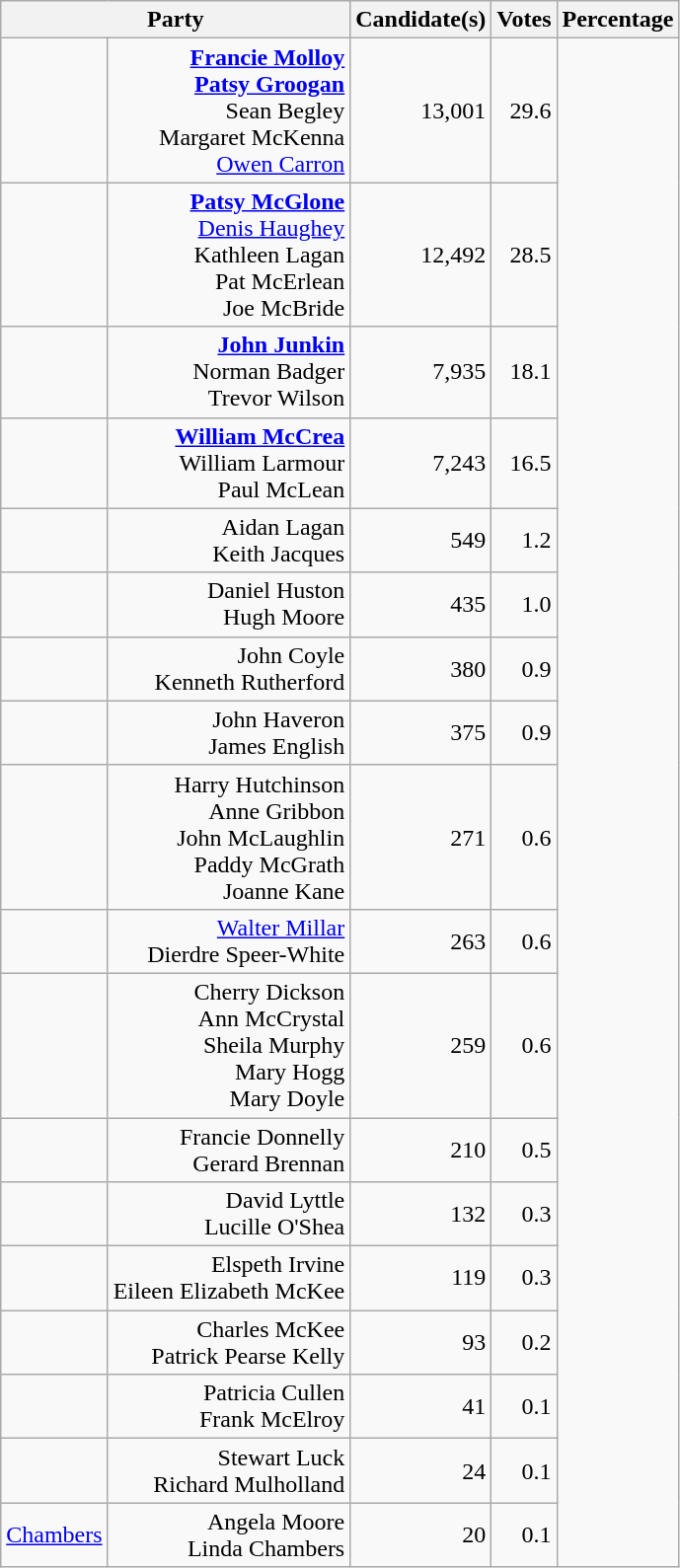<table class="wikitable">
<tr>
<th colspan="2" rowspan="1" align="center" valign="top">Party</th>
<th valign="top">Candidate(s)</th>
<th valign="top">Votes</th>
<th valign="top">Percentage</th>
</tr>
<tr>
<td></td>
<td align="right"><strong><a href='#'>Francie Molloy</a></strong><br><strong><a href='#'>Patsy Groogan</a></strong><br>Sean Begley<br>Margaret McKenna<br><a href='#'>Owen Carron</a></td>
<td align="right">13,001</td>
<td align="right">29.6</td>
</tr>
<tr>
<td></td>
<td align="right"><strong><a href='#'>Patsy McGlone</a></strong><br><a href='#'>Denis Haughey</a><br>Kathleen Lagan<br>Pat McErlean<br>Joe McBride</td>
<td align="right">12,492</td>
<td align="right">28.5</td>
</tr>
<tr>
<td></td>
<td align="right"><strong><a href='#'>John Junkin</a></strong><br>Norman Badger<br>Trevor Wilson</td>
<td align="right">7,935</td>
<td align="right">18.1</td>
</tr>
<tr>
<td></td>
<td align="right"><strong><a href='#'>William McCrea</a></strong><br>William Larmour<br>Paul McLean</td>
<td align="right">7,243</td>
<td align="right">16.5</td>
</tr>
<tr>
<td></td>
<td align="right">Aidan Lagan<br>Keith Jacques</td>
<td align="right">549</td>
<td align="right">1.2</td>
</tr>
<tr>
<td></td>
<td align="right">Daniel Huston<br>Hugh Moore</td>
<td align="right">435</td>
<td align="right">1.0</td>
</tr>
<tr>
<td></td>
<td align="right">John Coyle<br>Kenneth Rutherford</td>
<td align="right">380</td>
<td align="right">0.9</td>
</tr>
<tr>
<td></td>
<td align="right">John Haveron<br>James English</td>
<td align="right">375</td>
<td align="right">0.9</td>
</tr>
<tr>
<td></td>
<td align="right">Harry Hutchinson<br>Anne Gribbon<br>John McLaughlin<br>Paddy McGrath<br>Joanne Kane</td>
<td align="right">271</td>
<td align="right">0.6</td>
</tr>
<tr>
<td></td>
<td align="right"><a href='#'>Walter Millar</a><br>Dierdre Speer-White</td>
<td align="right">263</td>
<td align="right">0.6</td>
</tr>
<tr>
<td></td>
<td align="right">Cherry Dickson<br>Ann McCrystal<br>Sheila Murphy<br>Mary Hogg<br>Mary Doyle</td>
<td align="right">259</td>
<td align="right">0.6</td>
</tr>
<tr>
<td></td>
<td align="right">Francie Donnelly<br>Gerard Brennan</td>
<td align="right">210</td>
<td align="right">0.5</td>
</tr>
<tr>
<td></td>
<td align="right">David Lyttle<br>Lucille O'Shea</td>
<td align="right">132</td>
<td align="right">0.3</td>
</tr>
<tr>
<td></td>
<td align="right">Elspeth Irvine<br>Eileen Elizabeth McKee</td>
<td align="right">119</td>
<td align="right">0.3</td>
</tr>
<tr>
<td></td>
<td align="right">Charles McKee<br>Patrick Pearse Kelly</td>
<td align="right">93</td>
<td align="right">0.2</td>
</tr>
<tr>
<td></td>
<td align="right">Patricia Cullen<br>Frank McElroy</td>
<td align="right">41</td>
<td align="right">0.1</td>
</tr>
<tr>
<td></td>
<td align="right">Stewart Luck<br>Richard Mulholland</td>
<td align="right">24</td>
<td align="right">0.1</td>
</tr>
<tr>
<td> <a href='#'>Chambers</a></td>
<td align="right">Angela Moore<br>Linda Chambers</td>
<td align="right">20</td>
<td align="right">0.1</td>
</tr>
</table>
